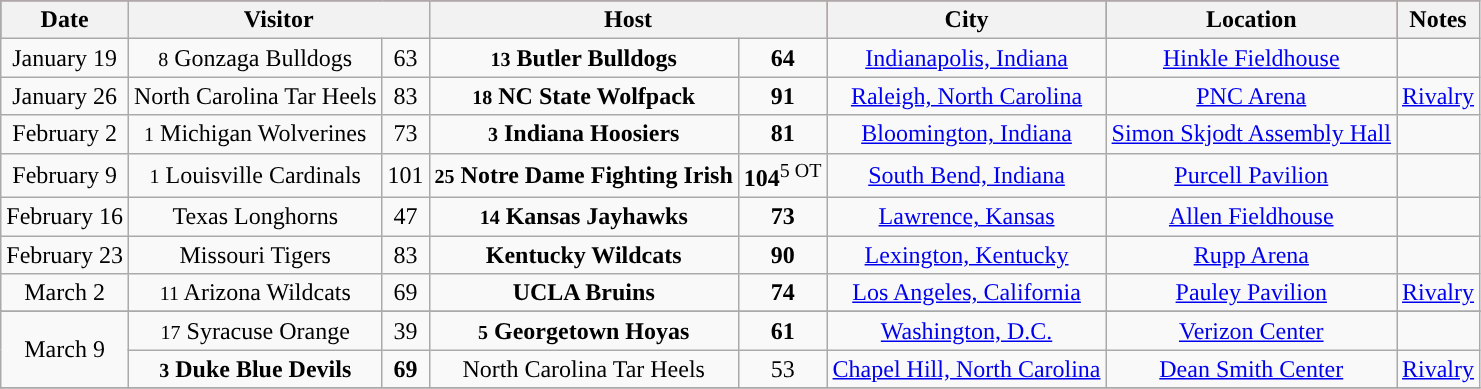<table class="wikitable" style="text-align:center">
<tr style="background:#A32638;"|>
<th>Date</th>
<th colspan=2>Visitor</th>
<th colspan=2>Host</th>
<th>City</th>
<th>Location</th>
<th>Notes</th>
</tr>
<tr>
<td>January 19</td>
<td><small>8</small> Gonzaga Bulldogs</td>
<td>63</td>
<td><strong><small>13</small> Butler Bulldogs</strong></td>
<td><strong>64</strong></td>
<td><a href='#'>Indianapolis, Indiana</a></td>
<td><a href='#'>Hinkle Fieldhouse</a></td>
<td></td>
</tr>
<tr>
<td>January 26</td>
<td>North Carolina Tar Heels</td>
<td>83</td>
<td><strong><small>18</small> NC State Wolfpack</strong></td>
<td><strong>91</strong></td>
<td><a href='#'>Raleigh, North Carolina</a></td>
<td><a href='#'>PNC Arena</a></td>
<td><a href='#'>Rivalry</a></td>
</tr>
<tr>
<td>February 2</td>
<td><small>1</small> Michigan Wolverines</td>
<td>73</td>
<td><strong><small>3</small> Indiana Hoosiers</strong></td>
<td><strong>81</strong></td>
<td><a href='#'>Bloomington, Indiana</a></td>
<td><a href='#'>Simon Skjodt Assembly Hall</a></td>
<td></td>
</tr>
<tr>
<td>February 9</td>
<td><small>1</small> Louisville Cardinals</td>
<td>101</td>
<td><strong><small>25</small> Notre Dame Fighting Irish</strong></td>
<td><strong>104</strong><sup>5 OT</sup></td>
<td><a href='#'>South Bend, Indiana</a></td>
<td><a href='#'>Purcell Pavilion</a></td>
<td></td>
</tr>
<tr>
<td>February 16</td>
<td>Texas Longhorns</td>
<td>47</td>
<td><strong><small>14</small> Kansas Jayhawks</strong></td>
<td><strong>73</strong></td>
<td><a href='#'>Lawrence, Kansas</a></td>
<td><a href='#'>Allen Fieldhouse</a></td>
<td></td>
</tr>
<tr>
<td>February 23</td>
<td>Missouri Tigers</td>
<td>83</td>
<td><strong>Kentucky Wildcats</strong></td>
<td><strong>90</strong></td>
<td><a href='#'>Lexington, Kentucky</a></td>
<td><a href='#'>Rupp Arena</a></td>
<td></td>
</tr>
<tr>
<td>March 2</td>
<td><small>11</small> Arizona Wildcats</td>
<td>69</td>
<td><strong>UCLA Bruins</strong></td>
<td><strong>74</strong></td>
<td><a href='#'>Los Angeles, California</a></td>
<td><a href='#'>Pauley Pavilion</a></td>
<td><a href='#'>Rivalry</a></td>
</tr>
<tr>
</tr>
<tr>
<td rowspan="2">March 9</td>
<td><small>17</small> Syracuse Orange</td>
<td>39</td>
<td><strong><small>5</small> Georgetown Hoyas</strong></td>
<td><strong>61</strong></td>
<td><a href='#'>Washington, D.C.</a></td>
<td><a href='#'>Verizon Center</a></td>
<td></td>
</tr>
<tr>
<td><strong><small>3</small> Duke Blue Devils</strong></td>
<td><strong>69</strong></td>
<td>North Carolina Tar Heels</td>
<td>53</td>
<td><a href='#'>Chapel Hill, North Carolina</a></td>
<td><a href='#'>Dean Smith Center</a></td>
<td><a href='#'>Rivalry</a></td>
</tr>
<tr>
</tr>
</table>
